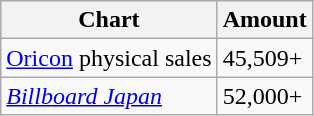<table class="wikitable">
<tr>
<th>Chart</th>
<th>Amount</th>
</tr>
<tr>
<td><a href='#'>Oricon</a> physical sales</td>
<td>45,509+</td>
</tr>
<tr>
<td><em><a href='#'>Billboard Japan</a></em></td>
<td>52,000+</td>
</tr>
</table>
